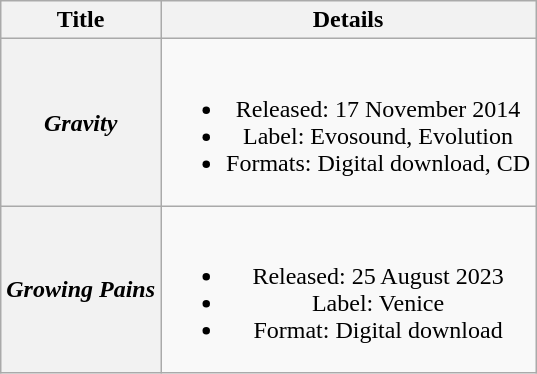<table class="wikitable plainrowheaders" style="text-align:center;">
<tr>
<th scope="col">Title</th>
<th scope="col">Details</th>
</tr>
<tr>
<th scope="row"><em>Gravity</em></th>
<td><br><ul><li>Released: 17 November 2014</li><li>Label: Evosound, Evolution</li><li>Formats: Digital download, CD</li></ul></td>
</tr>
<tr>
<th scope="row"><em>Growing Pains</em></th>
<td><br><ul><li>Released: 25 August 2023</li><li>Label: Venice</li><li>Format: Digital download</li></ul></td>
</tr>
</table>
